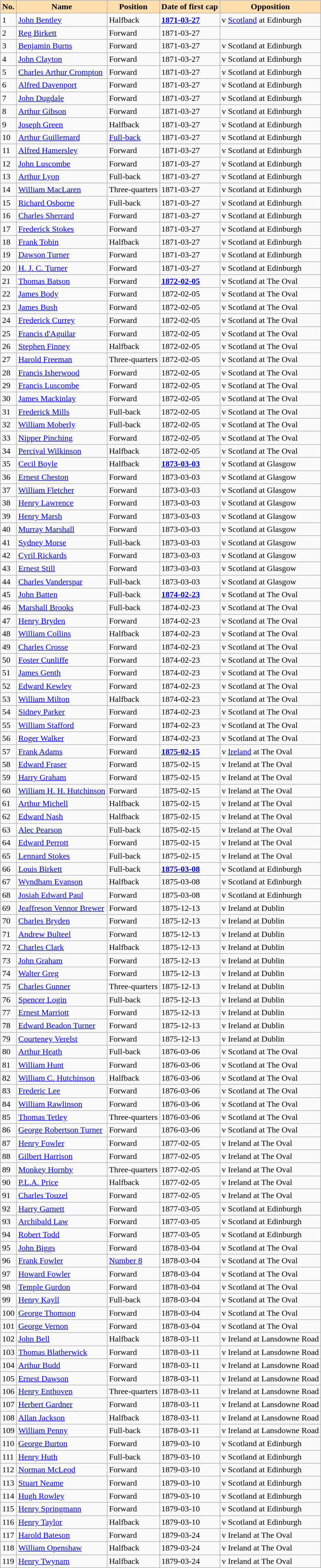<table class="sortable wikitable" style="margin:auto;">
<tr>
<th style="background:#ffdead;">No.</th>
<th style="background:#ffdead;">Name</th>
<th style="background:#ffdead;">Position</th>
<th style="background:#ffdead;">Date of first cap</th>
<th style="background:#ffdead;">Opposition</th>
</tr>
<tr>
<td>1</td>
<td><a href='#'>John Bentley</a></td>
<td>Halfback</td>
<td><strong><a href='#'>1871-03-27</a></strong></td>
<td>v <a href='#'>Scotland</a> at Edinburgh</td>
</tr>
<tr>
<td>2</td>
<td><a href='#'>Reg Birkett</a></td>
<td>Forward</td>
<td>1871-03-27</td>
<td></td>
</tr>
<tr>
<td>3</td>
<td><a href='#'>Benjamin Burns</a></td>
<td>Forward</td>
<td>1871-03-27</td>
<td>v Scotland at Edinburgh</td>
</tr>
<tr>
<td>4</td>
<td><a href='#'>John Clayton</a></td>
<td>Forward</td>
<td>1871-03-27</td>
<td>v Scotland at Edinburgh</td>
</tr>
<tr>
<td>5</td>
<td><a href='#'>Charles Arthur Crompton</a></td>
<td>Forward</td>
<td>1871-03-27</td>
<td>v Scotland at Edinburgh</td>
</tr>
<tr>
<td>6</td>
<td><a href='#'>Alfred Davenport</a></td>
<td>Forward</td>
<td>1871-03-27</td>
<td>v Scotland at Edinburgh</td>
</tr>
<tr>
<td>7</td>
<td><a href='#'>John Dugdale</a></td>
<td>Forward</td>
<td>1871-03-27</td>
<td>v Scotland at Edinburgh</td>
</tr>
<tr>
<td>8</td>
<td><a href='#'>Arthur Gibson</a></td>
<td>Forward</td>
<td>1871-03-27</td>
<td>v Scotland at Edinburgh</td>
</tr>
<tr>
<td>9</td>
<td><a href='#'>Joseph Green</a></td>
<td>Halfback</td>
<td>1871-03-27</td>
<td>v Scotland at Edinburgh</td>
</tr>
<tr>
<td>10</td>
<td><a href='#'>Arthur Guillemard</a></td>
<td><a href='#'>Full-back</a></td>
<td>1871-03-27</td>
<td>v Scotland at Edinburgh</td>
</tr>
<tr>
<td>11</td>
<td><a href='#'>Alfred Hamersley</a></td>
<td>Forward</td>
<td>1871-03-27</td>
<td>v Scotland at Edinburgh</td>
</tr>
<tr>
<td>12</td>
<td><a href='#'>John Luscombe</a></td>
<td>Forward</td>
<td>1871-03-27</td>
<td>v Scotland at Edinburgh</td>
</tr>
<tr>
<td>13</td>
<td><a href='#'>Arthur Lyon</a></td>
<td>Full-back</td>
<td>1871-03-27</td>
<td>v Scotland at Edinburgh</td>
</tr>
<tr>
<td>14</td>
<td><a href='#'>William MacLaren</a></td>
<td>Three-quarters</td>
<td>1871-03-27</td>
<td>v Scotland at Edinburgh</td>
</tr>
<tr>
<td>15</td>
<td><a href='#'>Richard Osborne</a></td>
<td>Full-back</td>
<td>1871-03-27</td>
<td>v Scotland at Edinburgh</td>
</tr>
<tr>
<td>16</td>
<td><a href='#'>Charles Sherrard</a></td>
<td>Forward</td>
<td>1871-03-27</td>
<td>v Scotland at Edinburgh</td>
</tr>
<tr>
<td>17</td>
<td><a href='#'>Frederick Stokes</a></td>
<td>Forward</td>
<td>1871-03-27</td>
<td>v Scotland at Edinburgh</td>
</tr>
<tr>
<td>18</td>
<td><a href='#'>Frank Tobin</a></td>
<td>Halfback</td>
<td>1871-03-27</td>
<td>v Scotland at Edinburgh</td>
</tr>
<tr>
<td>19</td>
<td><a href='#'>Dawson Turner</a></td>
<td>Forward</td>
<td>1871-03-27</td>
<td>v Scotland at Edinburgh</td>
</tr>
<tr>
<td>20</td>
<td><a href='#'>H. J. C. Turner</a></td>
<td>Forward</td>
<td>1871-03-27</td>
<td>v Scotland at Edinburgh</td>
</tr>
<tr>
<td>21</td>
<td><a href='#'>Thomas Batson</a></td>
<td>Forward</td>
<td><strong><a href='#'>1872-02-05</a></strong></td>
<td>v Scotland at The Oval</td>
</tr>
<tr>
<td>22</td>
<td><a href='#'>James Body</a></td>
<td>Forward</td>
<td>1872-02-05</td>
<td>v Scotland at The Oval</td>
</tr>
<tr>
<td>23</td>
<td><a href='#'>James Bush</a></td>
<td>Forward</td>
<td>1872-02-05</td>
<td>v Scotland at The Oval</td>
</tr>
<tr>
<td>24</td>
<td><a href='#'>Frederick Currey</a></td>
<td>Forward</td>
<td>1872-02-05</td>
<td>v Scotland at The Oval</td>
</tr>
<tr>
<td>25</td>
<td><a href='#'>Francis d'Aguilar</a></td>
<td>Forward</td>
<td>1872-02-05</td>
<td>v Scotland at The Oval</td>
</tr>
<tr>
<td>26</td>
<td><a href='#'>Stephen Finney</a></td>
<td>Halfback</td>
<td>1872-02-05</td>
<td>v Scotland at The Oval</td>
</tr>
<tr>
<td>27</td>
<td><a href='#'>Harold Freeman</a></td>
<td>Three-quarters</td>
<td>1872-02-05</td>
<td>v Scotland at The Oval</td>
</tr>
<tr>
<td>28</td>
<td><a href='#'>Francis Isherwood</a></td>
<td>Forward</td>
<td>1872-02-05</td>
<td>v Scotland at The Oval</td>
</tr>
<tr>
<td>29</td>
<td><a href='#'>Francis Luscombe</a></td>
<td>Forward</td>
<td>1872-02-05</td>
<td>v Scotland at The Oval</td>
</tr>
<tr>
<td>30</td>
<td><a href='#'>James Mackinlay</a></td>
<td>Forward</td>
<td>1872-02-05</td>
<td>v Scotland at The Oval</td>
</tr>
<tr>
<td>31</td>
<td><a href='#'>Frederick Mills</a></td>
<td>Full-back</td>
<td>1872-02-05</td>
<td>v Scotland at The Oval</td>
</tr>
<tr>
<td>32</td>
<td><a href='#'>William Moberly</a></td>
<td>Full-back</td>
<td>1872-02-05</td>
<td>v Scotland at The Oval</td>
</tr>
<tr>
<td>33</td>
<td><a href='#'>Nipper Pinching</a></td>
<td>Forward</td>
<td>1872-02-05</td>
<td>v Scotland at The Oval</td>
</tr>
<tr>
<td>34</td>
<td><a href='#'>Percival Wilkinson</a></td>
<td>Halfback</td>
<td>1872-02-05</td>
<td>v Scotland at The Oval</td>
</tr>
<tr>
<td>35</td>
<td><a href='#'>Cecil Boyle</a></td>
<td>Halfback</td>
<td><strong><a href='#'>1873-03-03</a></strong></td>
<td>v Scotland at Glasgow</td>
</tr>
<tr>
<td>36</td>
<td><a href='#'>Ernest Cheston</a></td>
<td>Forward</td>
<td>1873-03-03</td>
<td>v Scotland at Glasgow</td>
</tr>
<tr>
<td>37</td>
<td><a href='#'>William Fletcher</a></td>
<td>Forward</td>
<td>1873-03-03</td>
<td>v Scotland at Glasgow</td>
</tr>
<tr>
<td>38</td>
<td><a href='#'>Henry Lawrence</a></td>
<td>Forward</td>
<td>1873-03-03</td>
<td>v Scotland at Glasgow</td>
</tr>
<tr>
<td>39</td>
<td><a href='#'>Henry Marsh</a></td>
<td>Forward</td>
<td>1873-03-03</td>
<td>v Scotland at Glasgow</td>
</tr>
<tr>
<td>40</td>
<td><a href='#'>Murray Marshall</a></td>
<td>Forward</td>
<td>1873-03-03</td>
<td>v Scotland at Glasgow</td>
</tr>
<tr>
<td>41</td>
<td><a href='#'>Sydney Morse</a></td>
<td>Full-back</td>
<td>1873-03-03</td>
<td>v Scotland at Glasgow</td>
</tr>
<tr>
<td>42</td>
<td><a href='#'>Cyril Rickards</a></td>
<td>Forward</td>
<td>1873-03-03</td>
<td>v Scotland at Glasgow</td>
</tr>
<tr>
<td>43</td>
<td><a href='#'>Ernest Still</a></td>
<td>Forward</td>
<td>1873-03-03</td>
<td>v Scotland at Glasgow</td>
</tr>
<tr>
<td>44</td>
<td><a href='#'>Charles Vanderspar</a></td>
<td>Full-back</td>
<td>1873-03-03</td>
<td>v Scotland at Glasgow</td>
</tr>
<tr>
<td>45</td>
<td><a href='#'>John Batten</a></td>
<td>Full-back</td>
<td><strong><a href='#'>1874-02-23</a></strong></td>
<td>v Scotland at The Oval</td>
</tr>
<tr>
<td>46</td>
<td><a href='#'>Marshall Brooks</a></td>
<td>Full-back</td>
<td>1874-02-23</td>
<td>v Scotland at The Oval</td>
</tr>
<tr>
<td>47</td>
<td><a href='#'>Henry Bryden</a></td>
<td>Forward</td>
<td>1874-02-23</td>
<td>v Scotland at The Oval</td>
</tr>
<tr>
<td>48</td>
<td><a href='#'>William Collins</a></td>
<td>Halfback</td>
<td>1874-02-23</td>
<td>v Scotland at The Oval</td>
</tr>
<tr>
<td>49</td>
<td><a href='#'>Charles Crosse</a></td>
<td>Forward</td>
<td>1874-02-23</td>
<td>v Scotland at The Oval</td>
</tr>
<tr>
<td>50</td>
<td><a href='#'>Foster Cunliffe</a></td>
<td>Forward</td>
<td>1874-02-23</td>
<td>v Scotland at The Oval</td>
</tr>
<tr>
<td>51</td>
<td><a href='#'>James Genth</a></td>
<td>Forward</td>
<td>1874-02-23</td>
<td>v Scotland at The Oval</td>
</tr>
<tr>
<td>52</td>
<td><a href='#'>Edward Kewley</a></td>
<td>Forward</td>
<td>1874-02-23</td>
<td>v Scotland at The Oval</td>
</tr>
<tr>
<td>53</td>
<td><a href='#'>William Milton</a></td>
<td>Halfback</td>
<td>1874-02-23</td>
<td>v Scotland at The Oval</td>
</tr>
<tr>
<td>54</td>
<td><a href='#'>Sidney Parker</a></td>
<td>Forward</td>
<td>1874-02-23</td>
<td>v Scotland at The Oval</td>
</tr>
<tr>
<td>55</td>
<td><a href='#'>William Stafford</a></td>
<td>Forward</td>
<td>1874-02-23</td>
<td>v Scotland at The Oval</td>
</tr>
<tr>
<td>56</td>
<td><a href='#'>Roger Walker</a></td>
<td>Forward</td>
<td>1874-02-23</td>
<td>v Scotland at The Oval</td>
</tr>
<tr>
<td>57</td>
<td><a href='#'>Frank Adams</a></td>
<td>Forward</td>
<td><strong><a href='#'>1875-02-15</a></strong></td>
<td>v <a href='#'>Ireland</a> at The Oval</td>
</tr>
<tr>
<td>58</td>
<td><a href='#'>Edward Fraser</a></td>
<td>Forward</td>
<td>1875-02-15</td>
<td>v Ireland at The Oval</td>
</tr>
<tr>
<td>59</td>
<td><a href='#'>Harry Graham</a></td>
<td>Forward</td>
<td>1875-02-15</td>
<td>v Ireland at The Oval</td>
</tr>
<tr>
<td>60</td>
<td><a href='#'>William H. H. Hutchinson</a></td>
<td>Forward</td>
<td>1875-02-15</td>
<td>v Ireland at The Oval</td>
</tr>
<tr>
<td>61</td>
<td><a href='#'>Arthur Michell</a></td>
<td>Halfback</td>
<td>1875-02-15</td>
<td>v Ireland at The Oval</td>
</tr>
<tr>
<td>62</td>
<td><a href='#'>Edward Nash</a></td>
<td>Halfback</td>
<td>1875-02-15</td>
<td>v Ireland at The Oval</td>
</tr>
<tr>
<td>63</td>
<td><a href='#'>Alec Pearson</a></td>
<td>Full-back</td>
<td>1875-02-15</td>
<td>v Ireland at The Oval</td>
</tr>
<tr>
<td>64</td>
<td><a href='#'>Edward Perrott</a></td>
<td>Forward</td>
<td>1875-02-15</td>
<td>v Ireland at The Oval</td>
</tr>
<tr>
<td>65</td>
<td><a href='#'>Lennard Stokes</a></td>
<td>Full-back</td>
<td>1875-02-15</td>
<td>v Ireland at The Oval</td>
</tr>
<tr>
<td>66</td>
<td><a href='#'>Louis Birkett</a></td>
<td>Full-back</td>
<td><strong><a href='#'>1875-03-08</a></strong></td>
<td>v Scotland at Edinburgh</td>
</tr>
<tr>
<td>67</td>
<td><a href='#'>Wyndham Evanson</a></td>
<td>Halfback</td>
<td>1875-03-08</td>
<td>v Scotland at Edinburgh</td>
</tr>
<tr>
<td>68</td>
<td><a href='#'>Josiah Edward Paul</a></td>
<td>Forward</td>
<td>1875-03-08</td>
<td>v Scotland at Edinburgh</td>
</tr>
<tr>
<td>69</td>
<td><a href='#'>Jeaffreson Vennor Brewer</a></td>
<td>Forward</td>
<td>1875-12-13</td>
<td>v Ireland at Dublin</td>
</tr>
<tr>
<td>70</td>
<td><a href='#'>Charles Bryden</a></td>
<td>Forward</td>
<td>1875-12-13</td>
<td>v Ireland at Dublin</td>
</tr>
<tr>
<td>71</td>
<td><a href='#'>Andrew Bulteel</a></td>
<td>Forward</td>
<td>1875-12-13</td>
<td>v Ireland at Dublin</td>
</tr>
<tr>
<td>72</td>
<td><a href='#'>Charles Clark</a></td>
<td>Halfback</td>
<td>1875-12-13</td>
<td>v Ireland at Dublin</td>
</tr>
<tr>
<td>73</td>
<td><a href='#'>John Graham</a></td>
<td>Forward</td>
<td>1875-12-13</td>
<td>v Ireland at Dublin</td>
</tr>
<tr>
<td>74</td>
<td><a href='#'>Walter Greg</a></td>
<td>Forward</td>
<td>1875-12-13</td>
<td>v Ireland at Dublin</td>
</tr>
<tr>
<td>75</td>
<td><a href='#'>Charles Gunner</a></td>
<td>Three-quarters</td>
<td>1875-12-13</td>
<td>v Ireland at Dublin</td>
</tr>
<tr>
<td>76</td>
<td><a href='#'>Spencer Login</a></td>
<td>Full-back</td>
<td>1875-12-13</td>
<td>v Ireland at Dublin</td>
</tr>
<tr>
<td>77</td>
<td><a href='#'>Ernest Marriott</a></td>
<td>Forward</td>
<td>1875-12-13</td>
<td>v Ireland at Dublin</td>
</tr>
<tr>
<td>78</td>
<td><a href='#'>Edward Beadon Turner</a></td>
<td>Forward</td>
<td>1875-12-13</td>
<td>v Ireland at Dublin</td>
</tr>
<tr>
<td>79</td>
<td><a href='#'>Courteney Verelst</a></td>
<td>Forward</td>
<td>1875-12-13</td>
<td>v Ireland at Dublin</td>
</tr>
<tr>
<td>80</td>
<td><a href='#'>Arthur Heath</a></td>
<td>Full-back</td>
<td>1876-03-06</td>
<td>v Scotland at The Oval</td>
</tr>
<tr>
<td>81</td>
<td><a href='#'>William Hunt</a></td>
<td>Forward</td>
<td>1876-03-06</td>
<td>v Scotland at The Oval</td>
</tr>
<tr>
<td>82</td>
<td><a href='#'>William C. Hutchinson</a></td>
<td>Halfback</td>
<td>1876-03-06</td>
<td>v Scotland at The Oval</td>
</tr>
<tr>
<td>83</td>
<td><a href='#'>Frederic Lee</a></td>
<td>Forward</td>
<td>1876-03-06</td>
<td>v Scotland at The Oval</td>
</tr>
<tr>
<td>84</td>
<td><a href='#'>William Rawlinson</a></td>
<td>Forward</td>
<td>1876-03-06</td>
<td>v Scotland at The Oval</td>
</tr>
<tr>
<td>85</td>
<td><a href='#'>Thomas Tetley</a></td>
<td>Three-quarters</td>
<td>1876-03-06</td>
<td>v Scotland at The Oval</td>
</tr>
<tr>
<td>86</td>
<td><a href='#'>George Robertson Turner</a></td>
<td>Forward</td>
<td>1876-03-06</td>
<td>v Scotland at The Oval</td>
</tr>
<tr>
<td>87</td>
<td><a href='#'>Henry Fowler</a></td>
<td>Forward</td>
<td>1877-02-05</td>
<td>v Ireland at The Oval</td>
</tr>
<tr>
<td>88</td>
<td><a href='#'>Gilbert Harrison</a></td>
<td>Forward</td>
<td>1877-02-05</td>
<td>v Ireland at The Oval</td>
</tr>
<tr>
<td>89</td>
<td><a href='#'>Monkey Hornby</a></td>
<td>Three-quarters</td>
<td>1877-02-05</td>
<td>v Ireland at The Oval</td>
</tr>
<tr>
<td>90</td>
<td><a href='#'>P.L.A. Price</a></td>
<td>Halfback</td>
<td>1877-02-05</td>
<td>v Ireland at The Oval</td>
</tr>
<tr>
<td>91</td>
<td><a href='#'>Charles Touzel</a></td>
<td>Forward</td>
<td>1877-02-05</td>
<td>v Ireland at The Oval</td>
</tr>
<tr>
<td>92</td>
<td><a href='#'>Harry Garnett</a></td>
<td>Forward</td>
<td>1877-03-05</td>
<td>v Scotland at Edinburgh</td>
</tr>
<tr>
<td>93</td>
<td><a href='#'>Archibald Law</a></td>
<td>Forward</td>
<td>1877-03-05</td>
<td>v Scotland at Edinburgh</td>
</tr>
<tr>
<td>94</td>
<td><a href='#'>Robert Todd</a></td>
<td>Forward</td>
<td>1877-03-05</td>
<td>v Scotland at Edinburgh</td>
</tr>
<tr>
<td>95</td>
<td><a href='#'>John Biggs</a></td>
<td>Forward</td>
<td>1878-03-04</td>
<td>v Scotland at The Oval</td>
</tr>
<tr>
<td>96</td>
<td><a href='#'>Frank Fowler</a></td>
<td><a href='#'>Number 8</a></td>
<td>1878-03-04</td>
<td>v Scotland at The Oval</td>
</tr>
<tr>
<td>97</td>
<td><a href='#'>Howard Fowler</a></td>
<td>Forward</td>
<td>1878-03-04</td>
<td>v Scotland at The Oval</td>
</tr>
<tr>
<td>98</td>
<td><a href='#'>Temple Gurdon</a></td>
<td>Forward</td>
<td>1878-03-04</td>
<td>v Scotland at The Oval</td>
</tr>
<tr>
<td>99</td>
<td><a href='#'>Henry Kayll</a></td>
<td>Full-back</td>
<td>1878-03-04</td>
<td>v Scotland at The Oval</td>
</tr>
<tr>
<td>100</td>
<td><a href='#'>George Thomson</a></td>
<td>Forward</td>
<td>1878-03-04</td>
<td>v Scotland at The Oval</td>
</tr>
<tr>
<td>101</td>
<td><a href='#'>George Vernon</a></td>
<td>Forward</td>
<td>1878-03-04</td>
<td>v Scotland at The Oval</td>
</tr>
<tr>
<td>102</td>
<td><a href='#'>John Bell</a></td>
<td>Halfback</td>
<td>1878-03-11</td>
<td>v Ireland at Lansdowne Road</td>
</tr>
<tr>
<td>103</td>
<td><a href='#'>Thomas Blatherwick</a></td>
<td>Forward</td>
<td>1878-03-11</td>
<td>v Ireland at Lansdowne Road</td>
</tr>
<tr>
<td>104</td>
<td><a href='#'>Arthur Budd</a></td>
<td>Forward</td>
<td>1878-03-11</td>
<td>v Ireland at Lansdowne Road</td>
</tr>
<tr>
<td>105</td>
<td><a href='#'>Ernest Dawson</a></td>
<td>Forward</td>
<td>1878-03-11</td>
<td>v Ireland at Lansdowne Road</td>
</tr>
<tr>
<td>106</td>
<td><a href='#'>Henry Enthoven</a></td>
<td>Three-quarters</td>
<td>1878-03-11</td>
<td>v Ireland at Lansdowne Road</td>
</tr>
<tr>
<td>107</td>
<td><a href='#'>Herbert Gardner</a></td>
<td>Forward</td>
<td>1878-03-11</td>
<td>v Ireland at Lansdowne Road</td>
</tr>
<tr>
<td>108</td>
<td><a href='#'>Allan Jackson</a></td>
<td>Halfback</td>
<td>1878-03-11</td>
<td>v Ireland at Lansdowne Road</td>
</tr>
<tr>
<td>109</td>
<td><a href='#'>William Penny</a></td>
<td>Full-back</td>
<td>1878-03-11</td>
<td>v Ireland at Lansdowne Road</td>
</tr>
<tr>
<td>110</td>
<td><a href='#'>George Burton</a></td>
<td>Forward</td>
<td>1879-03-10</td>
<td>v Scotland at Edinburgh</td>
</tr>
<tr>
<td>111</td>
<td><a href='#'>Henry Huth</a></td>
<td>Full-back</td>
<td>1879-03-10</td>
<td>v Scotland at Edinburgh</td>
</tr>
<tr>
<td>112</td>
<td><a href='#'>Norman McLeod</a></td>
<td>Forward</td>
<td>1879-03-10</td>
<td>v Scotland at Edinburgh</td>
</tr>
<tr>
<td>113</td>
<td><a href='#'>Stuart Neame</a></td>
<td>Forward</td>
<td>1879-03-10</td>
<td>v Scotland at Edinburgh</td>
</tr>
<tr>
<td>114</td>
<td><a href='#'>Hugh Rowley</a></td>
<td>Forward</td>
<td>1879-03-10</td>
<td>v Scotland at Edinburgh</td>
</tr>
<tr>
<td>115</td>
<td><a href='#'>Henry Springmann</a></td>
<td>Forward</td>
<td>1879-03-10</td>
<td>v Scotland at Edinburgh</td>
</tr>
<tr>
<td>116</td>
<td><a href='#'>Henry Taylor</a></td>
<td>Halfback</td>
<td>1879-03-10</td>
<td>v Scotland at Edinburgh</td>
</tr>
<tr>
<td>117</td>
<td><a href='#'>Harold Bateson</a></td>
<td>Forward</td>
<td>1879-03-24</td>
<td>v Ireland at The Oval</td>
</tr>
<tr>
<td>118</td>
<td><a href='#'>William Openshaw</a></td>
<td>Halfback</td>
<td>1879-03-24</td>
<td>v Ireland at The Oval</td>
</tr>
<tr>
<td>119</td>
<td><a href='#'>Henry Twynam</a></td>
<td>Halfback</td>
<td>1879-03-24</td>
<td>v Ireland at The Oval</td>
</tr>
</table>
